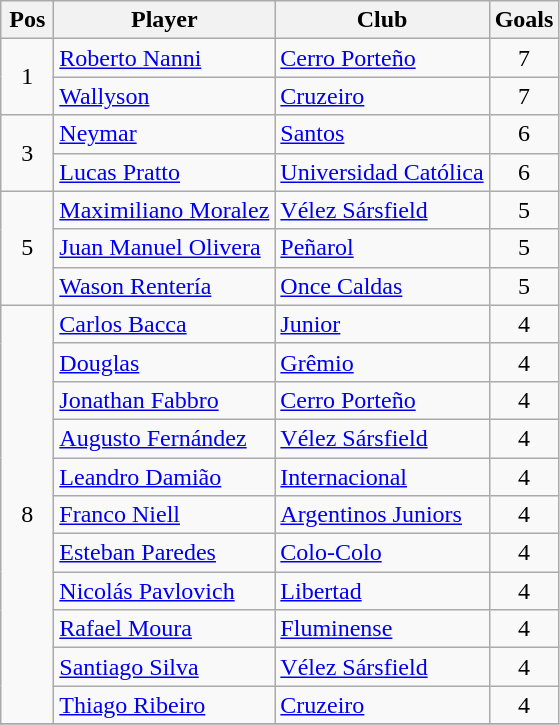<table class="wikitable">
<tr>
<th width=28>Pos</th>
<th>Player</th>
<th>Club</th>
<th>Goals</th>
</tr>
<tr>
<td align=center rowspan=2>1</td>
<td> <a href='#'>Roberto Nanni</a></td>
<td> <a href='#'>Cerro Porteño</a></td>
<td align=center>7</td>
</tr>
<tr>
<td> <a href='#'>Wallyson</a></td>
<td> <a href='#'>Cruzeiro</a></td>
<td align=center>7</td>
</tr>
<tr>
<td align=center rowspan=2>3</td>
<td> <a href='#'>Neymar</a></td>
<td> <a href='#'>Santos</a></td>
<td align=center>6</td>
</tr>
<tr>
<td> <a href='#'>Lucas Pratto</a></td>
<td> <a href='#'>Universidad Católica</a></td>
<td align=center>6</td>
</tr>
<tr>
<td align=center rowspan=3>5</td>
<td> <a href='#'>Maximiliano Moralez</a></td>
<td> <a href='#'>Vélez Sársfield</a></td>
<td align=center>5</td>
</tr>
<tr>
<td> <a href='#'>Juan Manuel Olivera</a></td>
<td> <a href='#'>Peñarol</a></td>
<td align=center>5</td>
</tr>
<tr>
<td> <a href='#'>Wason Rentería</a></td>
<td> <a href='#'>Once Caldas</a></td>
<td align=center>5</td>
</tr>
<tr>
<td align=center rowspan=11>8</td>
<td> <a href='#'>Carlos Bacca</a></td>
<td> <a href='#'>Junior</a></td>
<td align=center>4</td>
</tr>
<tr>
<td> <a href='#'>Douglas</a></td>
<td> <a href='#'>Grêmio</a></td>
<td align=center>4</td>
</tr>
<tr>
<td> <a href='#'>Jonathan Fabbro</a></td>
<td> <a href='#'>Cerro Porteño</a></td>
<td align=center>4</td>
</tr>
<tr>
<td> <a href='#'>Augusto Fernández</a></td>
<td> <a href='#'>Vélez Sársfield</a></td>
<td align=center>4</td>
</tr>
<tr>
<td> <a href='#'>Leandro Damião</a></td>
<td> <a href='#'>Internacional</a></td>
<td align=center>4</td>
</tr>
<tr>
<td> <a href='#'>Franco Niell</a></td>
<td> <a href='#'>Argentinos Juniors</a></td>
<td align=center>4</td>
</tr>
<tr>
<td> <a href='#'>Esteban Paredes</a></td>
<td> <a href='#'>Colo-Colo</a></td>
<td align=center>4</td>
</tr>
<tr>
<td> <a href='#'>Nicolás Pavlovich</a></td>
<td> <a href='#'>Libertad</a></td>
<td align=center>4</td>
</tr>
<tr>
<td> <a href='#'>Rafael Moura</a></td>
<td> <a href='#'>Fluminense</a></td>
<td align=center>4</td>
</tr>
<tr>
<td> <a href='#'>Santiago Silva</a></td>
<td> <a href='#'>Vélez Sársfield</a></td>
<td align=center>4</td>
</tr>
<tr>
<td> <a href='#'>Thiago Ribeiro</a></td>
<td> <a href='#'>Cruzeiro</a></td>
<td align=center>4</td>
</tr>
<tr>
</tr>
</table>
